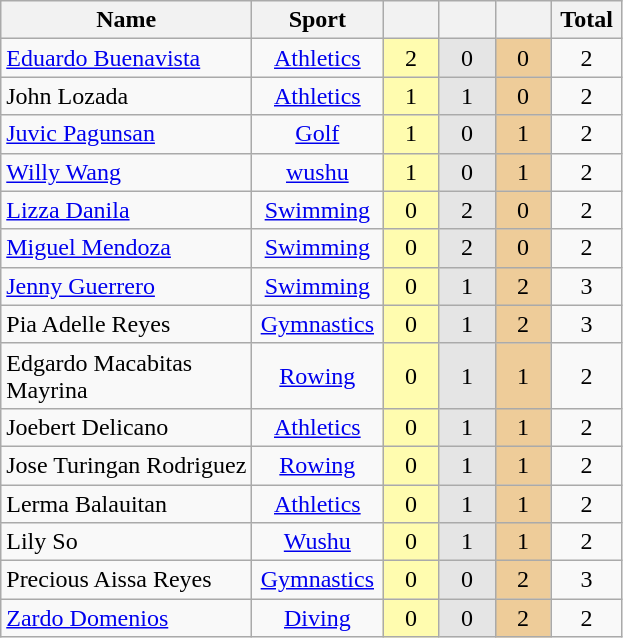<table class="wikitable" style="font-size:100%; text-align:center;">
<tr>
<th width="160">Name</th>
<th width="80">Sport</th>
<th width="30"></th>
<th width="30"></th>
<th width="30"></th>
<th width="40">Total</th>
</tr>
<tr>
<td align=left><a href='#'>Eduardo Buenavista</a></td>
<td><a href='#'>Athletics</a></td>
<td bgcolor=#fffcaf>2</td>
<td bgcolor=#e5e5e5>0</td>
<td bgcolor=#eecc99>0</td>
<td>2</td>
</tr>
<tr>
<td align=left>John Lozada</td>
<td><a href='#'>Athletics</a></td>
<td bgcolor=#fffcaf>1</td>
<td bgcolor=#e5e5e5>1</td>
<td bgcolor=#eecc99>0</td>
<td>2</td>
</tr>
<tr>
<td align=left><a href='#'>Juvic Pagunsan</a></td>
<td><a href='#'>Golf</a></td>
<td bgcolor=#fffcaf>1</td>
<td bgcolor=#e5e5e5>0</td>
<td bgcolor=#eecc99>1</td>
<td>2</td>
</tr>
<tr>
<td align=left><a href='#'>Willy Wang</a></td>
<td><a href='#'>wushu</a></td>
<td bgcolor=#fffcaf>1</td>
<td bgcolor=#e5e5e5>0</td>
<td bgcolor=#eecc99>1</td>
<td>2</td>
</tr>
<tr>
<td align=left><a href='#'>Lizza Danila</a></td>
<td><a href='#'>Swimming</a></td>
<td bgcolor=#fffcaf>0</td>
<td bgcolor=#e5e5e5>2</td>
<td bgcolor=#eecc99>0</td>
<td>2</td>
</tr>
<tr>
<td align=left><a href='#'>Miguel Mendoza</a></td>
<td><a href='#'>Swimming</a></td>
<td bgcolor=#fffcaf>0</td>
<td bgcolor=#e5e5e5>2</td>
<td bgcolor=#eecc99>0</td>
<td>2</td>
</tr>
<tr>
<td align=left><a href='#'>Jenny Guerrero</a></td>
<td><a href='#'>Swimming</a></td>
<td bgcolor=#fffcaf>0</td>
<td bgcolor=#e5e5e5>1</td>
<td bgcolor=#eecc99>2</td>
<td>3</td>
</tr>
<tr>
<td align=left>Pia Adelle Reyes</td>
<td><a href='#'>Gymnastics</a></td>
<td bgcolor=#fffcaf>0</td>
<td bgcolor=#e5e5e5>1</td>
<td bgcolor=#eecc99>2</td>
<td>3</td>
</tr>
<tr>
<td align=left>Edgardo Macabitas Mayrina</td>
<td><a href='#'>Rowing</a></td>
<td bgcolor=#fffcaf>0</td>
<td bgcolor=#e5e5e5>1</td>
<td bgcolor=#eecc99>1</td>
<td>2</td>
</tr>
<tr>
<td align=left>Joebert Delicano</td>
<td><a href='#'>Athletics</a></td>
<td bgcolor=#fffcaf>0</td>
<td bgcolor=#e5e5e5>1</td>
<td bgcolor=#eecc99>1</td>
<td>2</td>
</tr>
<tr>
<td align=left>Jose Turingan Rodriguez</td>
<td><a href='#'>Rowing</a></td>
<td bgcolor=#fffcaf>0</td>
<td bgcolor=#e5e5e5>1</td>
<td bgcolor=#eecc99>1</td>
<td>2</td>
</tr>
<tr>
<td align=left>Lerma Balauitan</td>
<td><a href='#'>Athletics</a></td>
<td bgcolor=#fffcaf>0</td>
<td bgcolor=#e5e5e5>1</td>
<td bgcolor=#eecc99>1</td>
<td>2</td>
</tr>
<tr>
<td align=left>Lily So</td>
<td><a href='#'>Wushu</a></td>
<td bgcolor=#fffcaf>0</td>
<td bgcolor=#e5e5e5>1</td>
<td bgcolor=#eecc99>1</td>
<td>2</td>
</tr>
<tr>
<td align=left>Precious Aissa Reyes</td>
<td><a href='#'>Gymnastics</a></td>
<td bgcolor=#fffcaf>0</td>
<td bgcolor=#e5e5e5>0</td>
<td bgcolor=#eecc99>2</td>
<td>3</td>
</tr>
<tr>
<td align=left><a href='#'>Zardo Domenios</a></td>
<td><a href='#'>Diving</a></td>
<td bgcolor=#fffcaf>0</td>
<td bgcolor=#e5e5e5>0</td>
<td bgcolor=#eecc99>2</td>
<td>2</td>
</tr>
</table>
